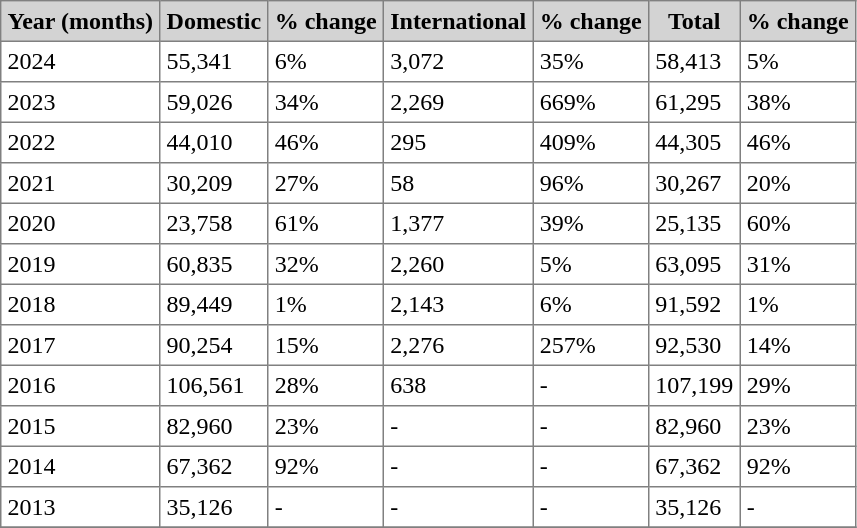<table class="toccolours" border="1" cellpadding="4" style="border-collapse:collapse">
<tr bgcolor=lightgrey>
<th>Year (months)</th>
<th>Domestic</th>
<th>% change</th>
<th>International</th>
<th>% change</th>
<th>Total</th>
<th>% change</th>
</tr>
<tr>
<td>2024</td>
<td>55,341</td>
<td> 6%</td>
<td>3,072</td>
<td> 35%</td>
<td>58,413</td>
<td> 5%</td>
</tr>
<tr>
<td>2023</td>
<td>59,026</td>
<td> 34%</td>
<td>2,269</td>
<td> 669%</td>
<td>61,295</td>
<td> 38%</td>
</tr>
<tr>
<td>2022</td>
<td>44,010</td>
<td> 46%</td>
<td>295</td>
<td> 409%</td>
<td>44,305</td>
<td> 46%</td>
</tr>
<tr>
<td>2021</td>
<td>30,209</td>
<td> 27%</td>
<td>58</td>
<td> 96%</td>
<td>30,267</td>
<td> 20%</td>
</tr>
<tr>
<td>2020</td>
<td>23,758</td>
<td> 61%</td>
<td>1,377</td>
<td> 39%</td>
<td>25,135</td>
<td> 60%</td>
</tr>
<tr>
<td>2019</td>
<td>60,835</td>
<td> 32%</td>
<td>2,260</td>
<td> 5%</td>
<td>63,095</td>
<td> 31%</td>
</tr>
<tr>
<td>2018</td>
<td>89,449</td>
<td> 1%</td>
<td>2,143</td>
<td> 6%</td>
<td>91,592</td>
<td> 1%</td>
</tr>
<tr>
<td>2017</td>
<td>90,254</td>
<td> 15%</td>
<td>2,276</td>
<td> 257%</td>
<td>92,530</td>
<td> 14%</td>
</tr>
<tr>
<td>2016</td>
<td>106,561</td>
<td> 28%</td>
<td>638</td>
<td>-</td>
<td>107,199</td>
<td> 29%</td>
</tr>
<tr>
<td>2015</td>
<td>82,960</td>
<td> 23%</td>
<td>-</td>
<td>-</td>
<td>82,960</td>
<td> 23%</td>
</tr>
<tr>
<td>2014</td>
<td>67,362</td>
<td> 92%</td>
<td>-</td>
<td>-</td>
<td>67,362</td>
<td> 92%</td>
</tr>
<tr>
<td>2013</td>
<td>35,126</td>
<td>-</td>
<td>-</td>
<td>-</td>
<td>35,126</td>
<td>-</td>
</tr>
<tr>
</tr>
</table>
